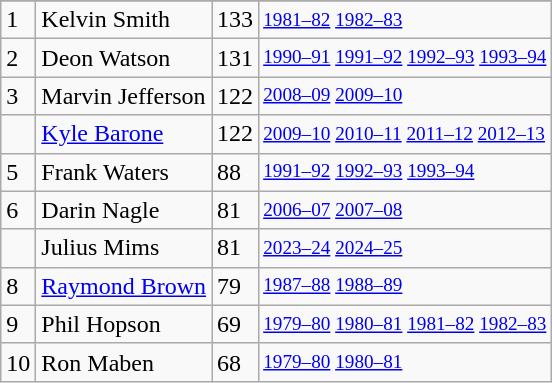<table class="wikitable">
<tr>
</tr>
<tr>
<td>1</td>
<td>Kelvin Smith</td>
<td>133</td>
<td style="font-size:80%;"><a href='#'>1981–82</a> <a href='#'>1982–83</a></td>
</tr>
<tr>
<td>2</td>
<td>Deon Watson</td>
<td>131</td>
<td style="font-size:80%;"><a href='#'>1990–91</a> <a href='#'>1991–92</a> <a href='#'>1992–93</a> <a href='#'>1993–94</a></td>
</tr>
<tr>
<td>3</td>
<td>Marvin Jefferson</td>
<td>122</td>
<td style="font-size:80%;"><a href='#'>2008–09</a> <a href='#'>2009–10</a></td>
</tr>
<tr>
<td></td>
<td><a href='#'>Kyle Barone</a></td>
<td>122</td>
<td style="font-size:80%;"><a href='#'>2009–10</a> <a href='#'>2010–11</a> <a href='#'>2011–12</a> <a href='#'>2012–13</a></td>
</tr>
<tr>
<td>5</td>
<td>Frank Waters</td>
<td>88</td>
<td style="font-size:80%;"><a href='#'>1991–92</a> <a href='#'>1992–93</a> <a href='#'>1993–94</a></td>
</tr>
<tr>
<td>6</td>
<td>Darin Nagle</td>
<td>81</td>
<td style="font-size:80%;"><a href='#'>2006–07</a> <a href='#'>2007–08</a></td>
</tr>
<tr>
<td></td>
<td>Julius Mims</td>
<td>81</td>
<td style="font-size:80%;"><a href='#'>2023–24</a> <a href='#'>2024–25</a></td>
</tr>
<tr>
<td>8</td>
<td><a href='#'>Raymond Brown</a></td>
<td>79</td>
<td style="font-size:80%;"><a href='#'>1987–88</a> <a href='#'>1988–89</a></td>
</tr>
<tr>
<td>9</td>
<td>Phil Hopson</td>
<td>69</td>
<td style="font-size:80%;"><a href='#'>1979–80</a> <a href='#'>1980–81</a> <a href='#'>1981–82</a> <a href='#'>1982–83</a></td>
</tr>
<tr>
<td>10</td>
<td>Ron Maben</td>
<td>68</td>
<td style="font-size:80%;"><a href='#'>1979–80</a> <a href='#'>1980–81</a></td>
</tr>
</table>
